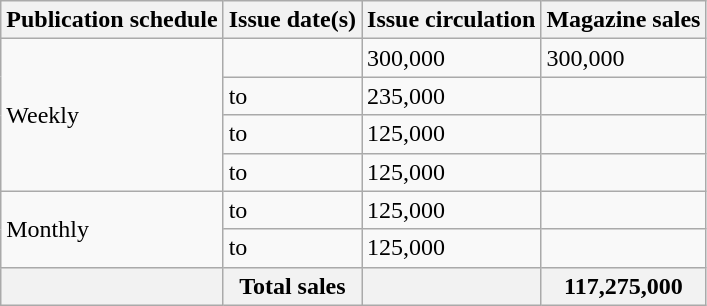<table class="wikitable sortable">
<tr>
<th>Publication schedule</th>
<th>Issue date(s)</th>
<th>Issue circulation</th>
<th>Magazine sales</th>
</tr>
<tr>
<td rowspan="4">Weekly</td>
<td></td>
<td>300,000</td>
<td>300,000</td>
</tr>
<tr>
<td> to </td>
<td>235,000</td>
<td></td>
</tr>
<tr>
<td> to </td>
<td>125,000</td>
<td></td>
</tr>
<tr>
<td> to </td>
<td>125,000</td>
<td></td>
</tr>
<tr>
<td rowspan="2">Monthly</td>
<td> to </td>
<td>125,000</td>
<td></td>
</tr>
<tr>
<td> to </td>
<td>125,000</td>
<td></td>
</tr>
<tr>
<th></th>
<th>Total sales</th>
<th></th>
<th>117,275,000</th>
</tr>
</table>
